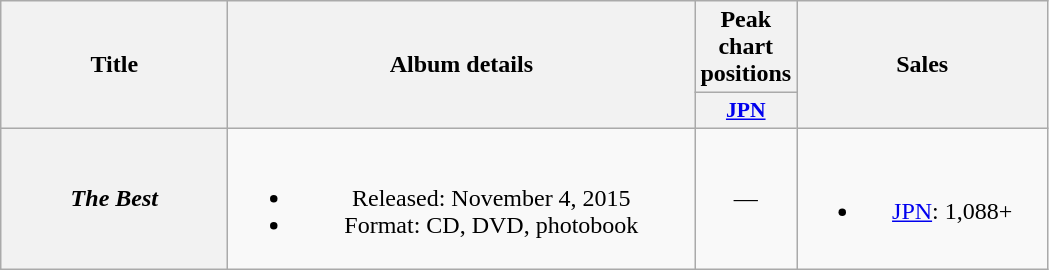<table class="wikitable plainrowheaders" style="text-align:center;">
<tr>
<th scope="col" rowspan="2" style="width:9em;">Title</th>
<th scope="col" rowspan="2" style="width:19em;">Album details</th>
<th scope="col" colspan="1">Peak chart positions</th>
<th scope="col"  rowspan="2" style="width:10em;">Sales</th>
</tr>
<tr>
<th scope="col" style="width:3em;font-size:90%"><a href='#'>JPN</a><br></th>
</tr>
<tr>
<th scope="row"><em>The Best</em></th>
<td><br><ul><li>Released: November 4, 2015 </li><li>Format: CD, DVD, photobook</li></ul></td>
<td>—</td>
<td><br><ul><li><a href='#'>JPN</a>: 1,088+</li></ul></td>
</tr>
</table>
